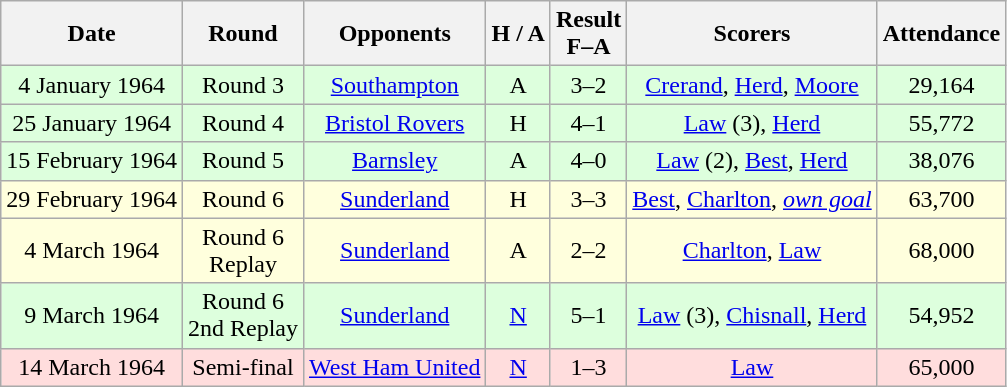<table class="wikitable" style="text-align:center">
<tr>
<th>Date</th>
<th>Round</th>
<th>Opponents</th>
<th>H / A</th>
<th>Result<br>F–A</th>
<th>Scorers</th>
<th>Attendance</th>
</tr>
<tr bgcolor="#ddffdd">
<td>4 January 1964</td>
<td>Round 3</td>
<td><a href='#'>Southampton</a></td>
<td>A</td>
<td>3–2</td>
<td><a href='#'>Crerand</a>, <a href='#'>Herd</a>, <a href='#'>Moore</a></td>
<td>29,164</td>
</tr>
<tr bgcolor="#ddffdd">
<td>25 January 1964</td>
<td>Round 4</td>
<td><a href='#'>Bristol Rovers</a></td>
<td>H</td>
<td>4–1</td>
<td><a href='#'>Law</a> (3), <a href='#'>Herd</a></td>
<td>55,772</td>
</tr>
<tr bgcolor="#ddffdd">
<td>15 February 1964</td>
<td>Round 5</td>
<td><a href='#'>Barnsley</a></td>
<td>A</td>
<td>4–0</td>
<td><a href='#'>Law</a> (2), <a href='#'>Best</a>, <a href='#'>Herd</a></td>
<td>38,076</td>
</tr>
<tr bgcolor="#ffffdd">
<td>29 February 1964</td>
<td>Round 6</td>
<td><a href='#'>Sunderland</a></td>
<td>H</td>
<td>3–3</td>
<td><a href='#'>Best</a>, <a href='#'>Charlton</a>, <em><a href='#'>own goal</a></em></td>
<td>63,700</td>
</tr>
<tr bgcolor="#ffffdd">
<td>4 March 1964</td>
<td>Round 6<br>Replay</td>
<td><a href='#'>Sunderland</a></td>
<td>A</td>
<td>2–2</td>
<td><a href='#'>Charlton</a>, <a href='#'>Law</a></td>
<td>68,000</td>
</tr>
<tr bgcolor="#ddffdd">
<td>9 March 1964</td>
<td>Round 6<br>2nd Replay</td>
<td><a href='#'>Sunderland</a></td>
<td><a href='#'>N</a></td>
<td>5–1</td>
<td><a href='#'>Law</a> (3), <a href='#'>Chisnall</a>, <a href='#'>Herd</a></td>
<td>54,952</td>
</tr>
<tr bgcolor="#ffdddd">
<td>14 March 1964</td>
<td>Semi-final</td>
<td><a href='#'>West Ham United</a></td>
<td><a href='#'>N</a></td>
<td>1–3</td>
<td><a href='#'>Law</a></td>
<td>65,000</td>
</tr>
</table>
